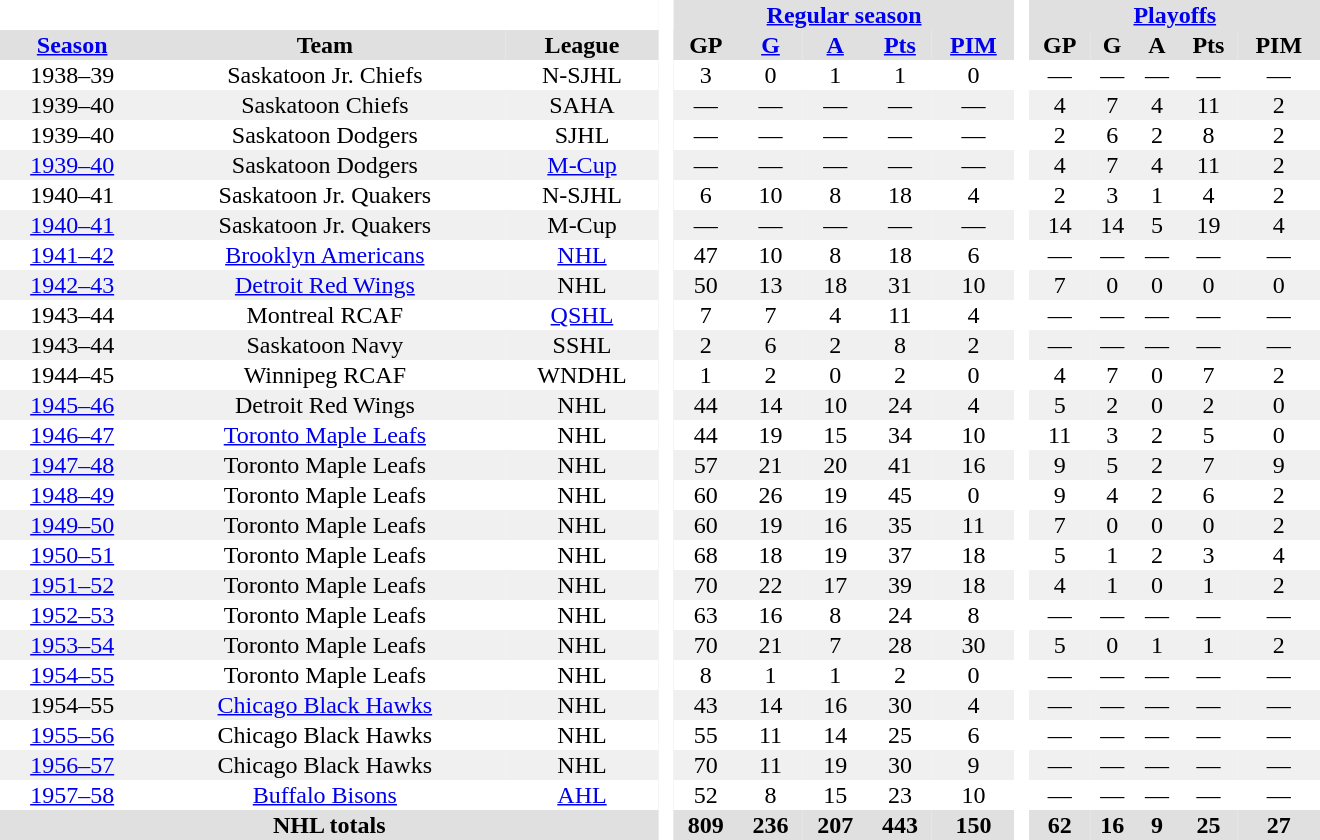<table border="0" cellpadding="1" cellspacing="0" style="text-align:center; width:55em">
<tr bgcolor="#e0e0e0">
<th colspan="3" bgcolor="#ffffff"> </th>
<th rowspan="99" bgcolor="#ffffff"> </th>
<th colspan="5"><a href='#'>Regular season</a></th>
<th rowspan="99" bgcolor="#ffffff"> </th>
<th colspan="5"><a href='#'>Playoffs</a></th>
</tr>
<tr bgcolor="#e0e0e0">
<th><a href='#'>Season</a></th>
<th>Team</th>
<th>League</th>
<th>GP</th>
<th><a href='#'>G</a></th>
<th><a href='#'>A</a></th>
<th><a href='#'>Pts</a></th>
<th><a href='#'>PIM</a></th>
<th>GP</th>
<th>G</th>
<th>A</th>
<th>Pts</th>
<th>PIM</th>
</tr>
<tr>
<td>1938–39</td>
<td>Saskatoon Jr. Chiefs</td>
<td>N-SJHL</td>
<td>3</td>
<td>0</td>
<td>1</td>
<td>1</td>
<td>0</td>
<td>—</td>
<td>—</td>
<td>—</td>
<td>—</td>
<td>—</td>
</tr>
<tr bgcolor="#f0f0f0">
<td>1939–40</td>
<td>Saskatoon Chiefs</td>
<td>SAHA</td>
<td>—</td>
<td>—</td>
<td>—</td>
<td>—</td>
<td>—</td>
<td>4</td>
<td>7</td>
<td>4</td>
<td>11</td>
<td>2</td>
</tr>
<tr>
<td>1939–40</td>
<td>Saskatoon Dodgers</td>
<td>SJHL</td>
<td>—</td>
<td>—</td>
<td>—</td>
<td>—</td>
<td>—</td>
<td>2</td>
<td>6</td>
<td>2</td>
<td>8</td>
<td>2</td>
</tr>
<tr bgcolor="#f0f0f0">
<td><a href='#'>1939–40</a></td>
<td>Saskatoon Dodgers</td>
<td><a href='#'>M-Cup</a></td>
<td>—</td>
<td>—</td>
<td>—</td>
<td>—</td>
<td>—</td>
<td>4</td>
<td>7</td>
<td>4</td>
<td>11</td>
<td>2</td>
</tr>
<tr>
<td>1940–41</td>
<td>Saskatoon Jr. Quakers</td>
<td>N-SJHL</td>
<td>6</td>
<td>10</td>
<td>8</td>
<td>18</td>
<td>4</td>
<td>2</td>
<td>3</td>
<td>1</td>
<td>4</td>
<td>2</td>
</tr>
<tr bgcolor="#f0f0f0">
<td><a href='#'>1940–41</a></td>
<td>Saskatoon Jr. Quakers</td>
<td>M-Cup</td>
<td>—</td>
<td>—</td>
<td>—</td>
<td>—</td>
<td>—</td>
<td>14</td>
<td>14</td>
<td>5</td>
<td>19</td>
<td>4</td>
</tr>
<tr>
<td><a href='#'>1941–42</a></td>
<td><a href='#'>Brooklyn Americans</a></td>
<td><a href='#'>NHL</a></td>
<td>47</td>
<td>10</td>
<td>8</td>
<td>18</td>
<td>6</td>
<td>—</td>
<td>—</td>
<td>—</td>
<td>—</td>
<td>—</td>
</tr>
<tr bgcolor="#f0f0f0">
<td><a href='#'>1942–43</a></td>
<td><a href='#'>Detroit Red Wings</a></td>
<td>NHL</td>
<td>50</td>
<td>13</td>
<td>18</td>
<td>31</td>
<td>10</td>
<td>7</td>
<td>0</td>
<td>0</td>
<td>0</td>
<td>0</td>
</tr>
<tr>
<td>1943–44</td>
<td>Montreal RCAF</td>
<td><a href='#'>QSHL</a></td>
<td>7</td>
<td>7</td>
<td>4</td>
<td>11</td>
<td>4</td>
<td>—</td>
<td>—</td>
<td>—</td>
<td>—</td>
<td>—</td>
</tr>
<tr bgcolor="#f0f0f0">
<td>1943–44</td>
<td>Saskatoon Navy</td>
<td>SSHL</td>
<td>2</td>
<td>6</td>
<td>2</td>
<td>8</td>
<td>2</td>
<td>—</td>
<td>—</td>
<td>—</td>
<td>—</td>
<td>—</td>
</tr>
<tr>
<td>1944–45</td>
<td>Winnipeg RCAF</td>
<td>WNDHL</td>
<td>1</td>
<td>2</td>
<td>0</td>
<td>2</td>
<td>0</td>
<td>4</td>
<td>7</td>
<td>0</td>
<td>7</td>
<td>2</td>
</tr>
<tr bgcolor="#f0f0f0">
<td><a href='#'>1945–46</a></td>
<td>Detroit Red Wings</td>
<td>NHL</td>
<td>44</td>
<td>14</td>
<td>10</td>
<td>24</td>
<td>4</td>
<td>5</td>
<td>2</td>
<td>0</td>
<td>2</td>
<td>0</td>
</tr>
<tr>
<td><a href='#'>1946–47</a></td>
<td><a href='#'>Toronto Maple Leafs</a></td>
<td>NHL</td>
<td>44</td>
<td>19</td>
<td>15</td>
<td>34</td>
<td>10</td>
<td>11</td>
<td>3</td>
<td>2</td>
<td>5</td>
<td>0</td>
</tr>
<tr bgcolor="#f0f0f0">
<td><a href='#'>1947–48</a></td>
<td>Toronto Maple Leafs</td>
<td>NHL</td>
<td>57</td>
<td>21</td>
<td>20</td>
<td>41</td>
<td>16</td>
<td>9</td>
<td>5</td>
<td>2</td>
<td>7</td>
<td>9</td>
</tr>
<tr>
<td><a href='#'>1948–49</a></td>
<td>Toronto Maple Leafs</td>
<td>NHL</td>
<td>60</td>
<td>26</td>
<td>19</td>
<td>45</td>
<td>0</td>
<td>9</td>
<td>4</td>
<td>2</td>
<td>6</td>
<td>2</td>
</tr>
<tr bgcolor="#f0f0f0">
<td><a href='#'>1949–50</a></td>
<td>Toronto Maple Leafs</td>
<td>NHL</td>
<td>60</td>
<td>19</td>
<td>16</td>
<td>35</td>
<td>11</td>
<td>7</td>
<td>0</td>
<td>0</td>
<td>0</td>
<td>2</td>
</tr>
<tr>
<td><a href='#'>1950–51</a></td>
<td>Toronto Maple Leafs</td>
<td>NHL</td>
<td>68</td>
<td>18</td>
<td>19</td>
<td>37</td>
<td>18</td>
<td>5</td>
<td>1</td>
<td>2</td>
<td>3</td>
<td>4</td>
</tr>
<tr bgcolor="#f0f0f0">
<td><a href='#'>1951–52</a></td>
<td>Toronto Maple Leafs</td>
<td>NHL</td>
<td>70</td>
<td>22</td>
<td>17</td>
<td>39</td>
<td>18</td>
<td>4</td>
<td>1</td>
<td>0</td>
<td>1</td>
<td>2</td>
</tr>
<tr>
<td><a href='#'>1952–53</a></td>
<td>Toronto Maple Leafs</td>
<td>NHL</td>
<td>63</td>
<td>16</td>
<td>8</td>
<td>24</td>
<td>8</td>
<td>—</td>
<td>—</td>
<td>—</td>
<td>—</td>
<td>—</td>
</tr>
<tr bgcolor="#f0f0f0">
<td><a href='#'>1953–54</a></td>
<td>Toronto Maple Leafs</td>
<td>NHL</td>
<td>70</td>
<td>21</td>
<td>7</td>
<td>28</td>
<td>30</td>
<td>5</td>
<td>0</td>
<td>1</td>
<td>1</td>
<td>2</td>
</tr>
<tr>
<td><a href='#'>1954–55</a></td>
<td>Toronto Maple Leafs</td>
<td>NHL</td>
<td>8</td>
<td>1</td>
<td>1</td>
<td>2</td>
<td>0</td>
<td>—</td>
<td>—</td>
<td>—</td>
<td>—</td>
<td>—</td>
</tr>
<tr bgcolor="#f0f0f0">
<td>1954–55</td>
<td><a href='#'>Chicago Black Hawks</a></td>
<td>NHL</td>
<td>43</td>
<td>14</td>
<td>16</td>
<td>30</td>
<td>4</td>
<td>—</td>
<td>—</td>
<td>—</td>
<td>—</td>
<td>—</td>
</tr>
<tr>
<td><a href='#'>1955–56</a></td>
<td>Chicago Black Hawks</td>
<td>NHL</td>
<td>55</td>
<td>11</td>
<td>14</td>
<td>25</td>
<td>6</td>
<td>—</td>
<td>—</td>
<td>—</td>
<td>—</td>
<td>—</td>
</tr>
<tr bgcolor="#f0f0f0">
<td><a href='#'>1956–57</a></td>
<td>Chicago Black Hawks</td>
<td>NHL</td>
<td>70</td>
<td>11</td>
<td>19</td>
<td>30</td>
<td>9</td>
<td>—</td>
<td>—</td>
<td>—</td>
<td>—</td>
<td>—</td>
</tr>
<tr>
<td><a href='#'>1957–58</a></td>
<td><a href='#'>Buffalo Bisons</a></td>
<td><a href='#'>AHL</a></td>
<td>52</td>
<td>8</td>
<td>15</td>
<td>23</td>
<td>10</td>
<td>—</td>
<td>—</td>
<td>—</td>
<td>—</td>
<td>—</td>
</tr>
<tr bgcolor="#e0e0e0">
<th colspan="3">NHL totals</th>
<th>809</th>
<th>236</th>
<th>207</th>
<th>443</th>
<th>150</th>
<th>62</th>
<th>16</th>
<th>9</th>
<th>25</th>
<th>27</th>
</tr>
</table>
